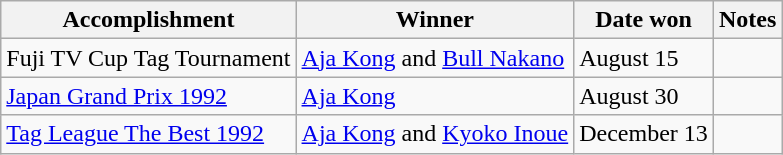<table class="wikitable">
<tr>
<th>Accomplishment</th>
<th>Winner</th>
<th>Date won</th>
<th>Notes</th>
</tr>
<tr>
<td>Fuji TV Cup Tag Tournament</td>
<td><a href='#'>Aja Kong</a> and <a href='#'>Bull Nakano</a></td>
<td>August 15</td>
<td></td>
</tr>
<tr>
<td><a href='#'> Japan Grand Prix 1992</a></td>
<td><a href='#'>Aja Kong</a></td>
<td>August 30</td>
<td></td>
</tr>
<tr>
<td><a href='#'> Tag League The Best 1992</a></td>
<td><a href='#'>Aja Kong</a> and <a href='#'>Kyoko Inoue</a></td>
<td>December 13</td>
<td></td>
</tr>
</table>
